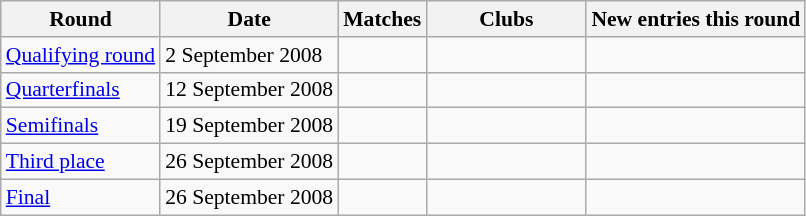<table class="wikitable" style="font-size:90%;">
<tr>
<th>Round</th>
<th>Date</th>
<th>Matches</th>
<th width=100>Clubs</th>
<th>New entries this round</th>
</tr>
<tr align=left>
<td><a href='#'>Qualifying round</a></td>
<td>2 September 2008</td>
<td></td>
<td></td>
<td></td>
</tr>
<tr align=left>
<td><a href='#'>Quarterfinals</a></td>
<td>12 September 2008</td>
<td></td>
<td></td>
<td></td>
</tr>
<tr align=left>
<td><a href='#'>Semifinals</a></td>
<td>19 September 2008</td>
<td></td>
<td></td>
<td></td>
</tr>
<tr align=left>
<td><a href='#'>Third place</a></td>
<td>26 September 2008</td>
<td></td>
<td></td>
<td></td>
</tr>
<tr align=left>
<td><a href='#'>Final</a></td>
<td>26 September 2008</td>
<td></td>
<td></td>
<td></td>
</tr>
</table>
